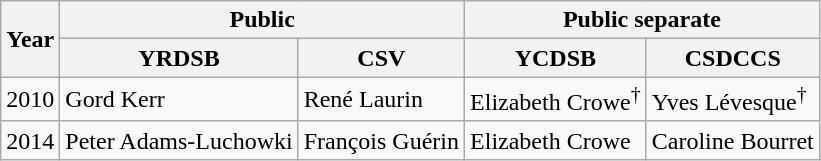<table class="wikitable">
<tr>
<th rowspan="2">Year</th>
<th colspan="2">Public</th>
<th colspan="2">Public separate</th>
</tr>
<tr>
<th>YRDSB</th>
<th>CSV</th>
<th>YCDSB</th>
<th>CSDCCS</th>
</tr>
<tr>
<td>2010</td>
<td>Gord Kerr</td>
<td>René Laurin</td>
<td>Elizabeth Crowe<sup>†</sup></td>
<td>Yves Lévesque<sup>†</sup></td>
</tr>
<tr>
<td>2014</td>
<td>Peter Adams-Luchowki</td>
<td>François Guérin</td>
<td>Elizabeth Crowe</td>
<td>Caroline Bourret</td>
</tr>
</table>
